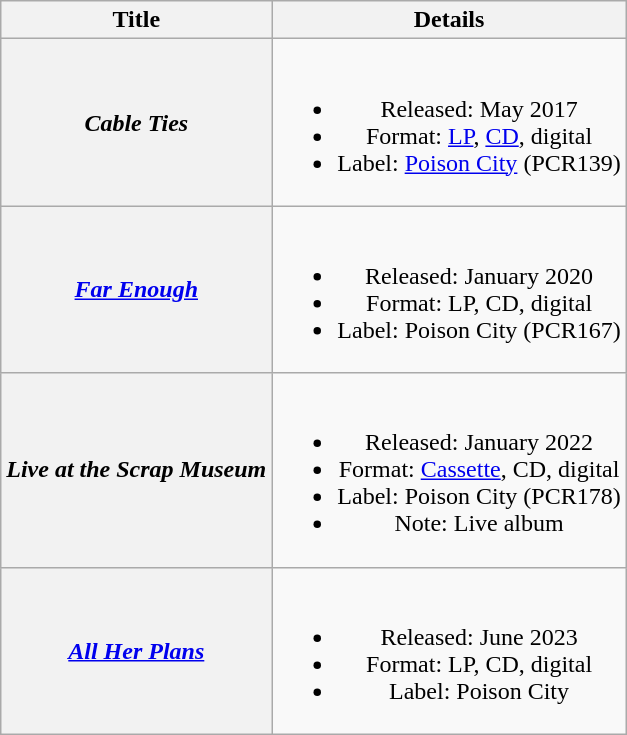<table class="wikitable plainrowheaders" style="text-align:center;" border="1">
<tr>
<th>Title</th>
<th>Details</th>
</tr>
<tr>
<th scope="row"><em>Cable Ties</em></th>
<td><br><ul><li>Released: May 2017</li><li>Format: <a href='#'>LP</a>, <a href='#'>CD</a>, digital</li><li>Label: <a href='#'>Poison City</a> (PCR139)</li></ul></td>
</tr>
<tr>
<th scope="row"><em><a href='#'>Far Enough</a></em></th>
<td><br><ul><li>Released: January 2020</li><li>Format: LP, CD, digital</li><li>Label: Poison City (PCR167)</li></ul></td>
</tr>
<tr>
<th scope="row"><em>Live at the Scrap Museum</em></th>
<td><br><ul><li>Released: January 2022</li><li>Format: <a href='#'>Cassette</a>, CD, digital</li><li>Label: Poison City (PCR178)</li><li>Note: Live album</li></ul></td>
</tr>
<tr>
<th scope="row"><em><a href='#'>All Her Plans</a></em></th>
<td><br><ul><li>Released: June 2023</li><li>Format: LP, CD, digital</li><li>Label: Poison City</li></ul></td>
</tr>
</table>
